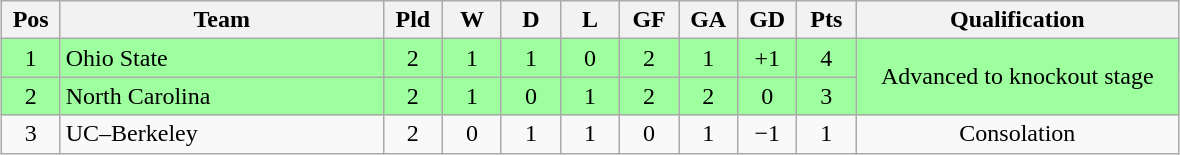<table class="wikitable" style="text-align:center; margin: 1em auto">
<tr>
<th style="width:2em">Pos</th>
<th style="width:13em">Team</th>
<th style="width:2em">Pld</th>
<th style="width:2em">W</th>
<th style="width:2em">D</th>
<th style="width:2em">L</th>
<th style="width:2em">GF</th>
<th style="width:2em">GA</th>
<th style="width:2em">GD</th>
<th style="width:2em">Pts</th>
<th style="width:13em">Qualification</th>
</tr>
<tr bgcolor="#9eff9e">
<td>1</td>
<td style="text-align:left">Ohio State</td>
<td>2</td>
<td>1</td>
<td>1</td>
<td>0</td>
<td>2</td>
<td>1</td>
<td>+1</td>
<td>4</td>
<td rowspan="2">Advanced to knockout stage</td>
</tr>
<tr bgcolor="#9eff9e">
<td>2</td>
<td style="text-align:left">North Carolina</td>
<td>2</td>
<td>1</td>
<td>0</td>
<td>1</td>
<td>2</td>
<td>2</td>
<td>0</td>
<td>3</td>
</tr>
<tr>
<td>3</td>
<td style="text-align:left">UC–Berkeley</td>
<td>2</td>
<td>0</td>
<td>1</td>
<td>1</td>
<td>0</td>
<td>1</td>
<td>−1</td>
<td>1</td>
<td>Consolation</td>
</tr>
</table>
